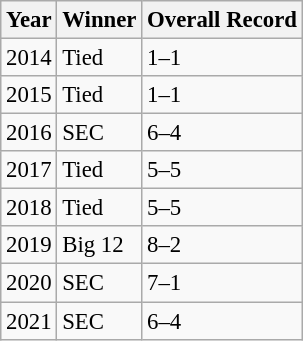<table class="wikitable" style="font-size: 95%" text align="center">
<tr>
<th>Year</th>
<th>Winner</th>
<th>Overall Record</th>
</tr>
<tr>
<td>2014</td>
<td>Tied</td>
<td>1–1</td>
</tr>
<tr>
<td>2015</td>
<td>Tied</td>
<td>1–1</td>
</tr>
<tr>
<td>2016</td>
<td>SEC</td>
<td>6–4</td>
</tr>
<tr>
<td>2017</td>
<td>Tied</td>
<td>5–5</td>
</tr>
<tr>
<td>2018</td>
<td>Tied</td>
<td>5–5</td>
</tr>
<tr>
<td>2019</td>
<td>Big 12</td>
<td>8–2</td>
</tr>
<tr>
<td>2020</td>
<td>SEC</td>
<td>7–1</td>
</tr>
<tr>
<td>2021</td>
<td>SEC</td>
<td>6–4</td>
</tr>
</table>
